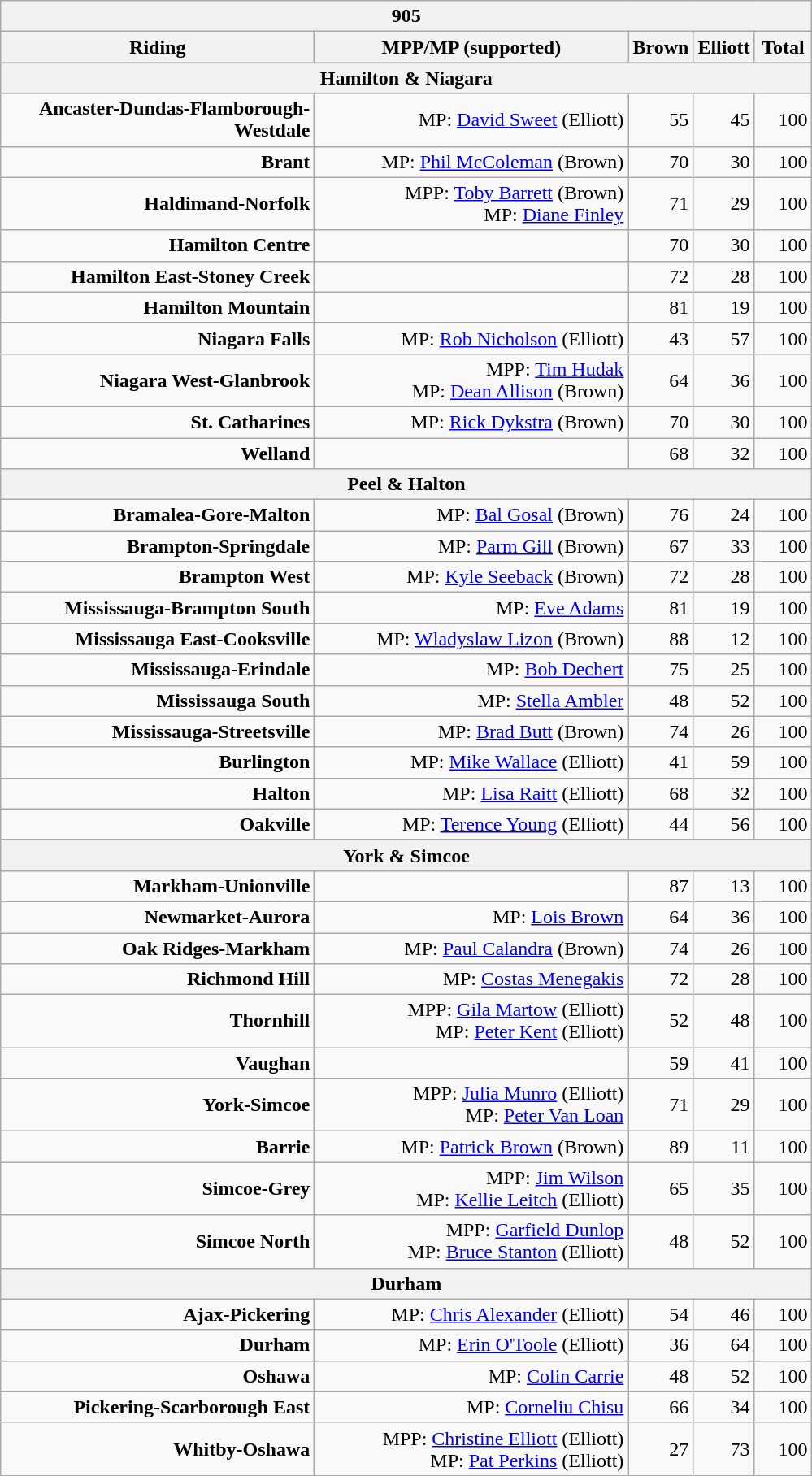<table class="wikitable mw-collapsible mw-collapsed">
<tr>
<th colspan = "5">905</th>
</tr>
<tr>
<th width = "250">Riding</th>
<th width = "250">MPP/MP (supported)</th>
<th width = "40">Brown</th>
<th width = "40">Elliott</th>
<th width = "40">Total</th>
</tr>
<tr>
<th colspan = "5">Hamilton & Niagara</th>
</tr>
<tr style="text-align:right;">
<td><strong>Ancaster-Dundas-Flamborough-Westdale</strong></td>
<td>MP: <a href='#'>David Sweet</a> (Elliott)</td>
<td>55</td>
<td>45</td>
<td>100</td>
</tr>
<tr style="text-align:right;">
<td><strong>Brant</strong></td>
<td>MP: <a href='#'>Phil McColeman</a> (Brown)</td>
<td>70</td>
<td>30</td>
<td>100</td>
</tr>
<tr style="text-align:right;">
<td><strong>Haldimand-Norfolk</strong></td>
<td>MPP: <a href='#'>Toby Barrett</a> (Brown)<br>MP: <a href='#'>Diane Finley</a></td>
<td>71</td>
<td>29</td>
<td>100</td>
</tr>
<tr style="text-align:right;">
<td><strong>Hamilton Centre</strong></td>
<td></td>
<td>70</td>
<td>30</td>
<td>100</td>
</tr>
<tr style="text-align:right;">
<td><strong>Hamilton East-Stoney Creek</strong></td>
<td></td>
<td>72</td>
<td>28</td>
<td>100</td>
</tr>
<tr style="text-align:right;">
<td><strong>Hamilton Mountain</strong></td>
<td></td>
<td>81</td>
<td>19</td>
<td>100</td>
</tr>
<tr style="text-align:right;">
<td><strong>Niagara Falls</strong></td>
<td>MP: <a href='#'>Rob Nicholson</a> (Elliott)</td>
<td>43</td>
<td>57</td>
<td>100</td>
</tr>
<tr style="text-align:right;">
<td><strong>Niagara West-Glanbrook</strong></td>
<td>MPP: <a href='#'>Tim Hudak</a><br>MP: <a href='#'>Dean Allison</a> (Brown)</td>
<td>64</td>
<td>36</td>
<td>100</td>
</tr>
<tr style="text-align:right;">
<td><strong>St. Catharines</strong></td>
<td>MP: <a href='#'>Rick Dykstra</a> (Brown)</td>
<td>70</td>
<td>30</td>
<td>100</td>
</tr>
<tr style="text-align:right;">
<td><strong>Welland</strong></td>
<td></td>
<td>68</td>
<td>32</td>
<td>100</td>
</tr>
<tr>
<th colspan = "5">Peel & Halton</th>
</tr>
<tr style="text-align:right;">
<td><strong>Bramalea-Gore-Malton</strong></td>
<td>MP: <a href='#'>Bal Gosal</a> (Brown)</td>
<td>76</td>
<td>24</td>
<td>100</td>
</tr>
<tr style="text-align:right;">
<td><strong>Brampton-Springdale</strong></td>
<td>MP: <a href='#'>Parm Gill</a> (Brown)</td>
<td>67</td>
<td>33</td>
<td>100</td>
</tr>
<tr style="text-align:right;">
<td><strong>Brampton West</strong></td>
<td>MP: <a href='#'>Kyle Seeback</a> (Brown)</td>
<td>72</td>
<td>28</td>
<td>100</td>
</tr>
<tr style="text-align:right;">
<td><strong>Mississauga-Brampton South</strong></td>
<td>MP: <a href='#'>Eve Adams</a></td>
<td>81</td>
<td>19</td>
<td>100</td>
</tr>
<tr style="text-align:right;">
<td><strong>Mississauga East-Cooksville</strong></td>
<td>MP: <a href='#'>Wladyslaw Lizon</a> (Brown)</td>
<td>88</td>
<td>12</td>
<td>100</td>
</tr>
<tr style="text-align:right;">
<td><strong>Mississauga-Erindale</strong></td>
<td>MP: <a href='#'>Bob Dechert</a></td>
<td>75</td>
<td>25</td>
<td>100</td>
</tr>
<tr style="text-align:right;">
<td><strong>Mississauga South</strong></td>
<td>MP: <a href='#'>Stella Ambler</a></td>
<td>48</td>
<td>52</td>
<td>100</td>
</tr>
<tr style="text-align:right;">
<td><strong>Mississauga-Streetsville</strong></td>
<td>MP: <a href='#'>Brad Butt</a> (Brown)</td>
<td>74</td>
<td>26</td>
<td>100</td>
</tr>
<tr style="text-align:right;">
<td><strong>Burlington</strong></td>
<td>MP: <a href='#'>Mike Wallace</a> (Elliott)</td>
<td>41</td>
<td>59</td>
<td>100</td>
</tr>
<tr style="text-align:right;">
<td><strong>Halton</strong></td>
<td>MP: <a href='#'>Lisa Raitt</a> (Elliott)</td>
<td>68</td>
<td>32</td>
<td>100</td>
</tr>
<tr style="text-align:right;">
<td><strong>Oakville</strong></td>
<td>MP: <a href='#'>Terence Young</a> (Elliott)</td>
<td>44</td>
<td>56</td>
<td>100</td>
</tr>
<tr>
<th colspan = "5">York & Simcoe</th>
</tr>
<tr style="text-align:right;">
<td><strong>Markham-Unionville</strong></td>
<td></td>
<td>87</td>
<td>13</td>
<td>100</td>
</tr>
<tr style="text-align:right;">
<td><strong>Newmarket-Aurora</strong></td>
<td>MP: <a href='#'>Lois Brown</a></td>
<td>64</td>
<td>36</td>
<td>100</td>
</tr>
<tr style="text-align:right;">
<td><strong>Oak Ridges-Markham</strong></td>
<td>MP: <a href='#'>Paul Calandra</a> (Brown)</td>
<td>74</td>
<td>26</td>
<td>100</td>
</tr>
<tr style="text-align:right;">
<td><strong>Richmond Hill</strong></td>
<td>MP: <a href='#'>Costas Menegakis</a></td>
<td>72</td>
<td>28</td>
<td>100</td>
</tr>
<tr style="text-align:right;">
<td><strong>Thornhill</strong></td>
<td>MPP: <a href='#'>Gila Martow</a> (Elliott)<br>MP: <a href='#'>Peter Kent</a> (Elliott)</td>
<td>52</td>
<td>48</td>
<td>100</td>
</tr>
<tr style="text-align:right;">
<td><strong>Vaughan</strong></td>
<td></td>
<td>59</td>
<td>41</td>
<td>100</td>
</tr>
<tr style="text-align:right;">
<td><strong>York-Simcoe</strong></td>
<td>MPP: <a href='#'>Julia Munro</a> (Elliott)<br>MP: <a href='#'>Peter Van Loan</a></td>
<td>71</td>
<td>29</td>
<td>100</td>
</tr>
<tr style="text-align:right;">
<td><strong>Barrie</strong></td>
<td>MP: <a href='#'>Patrick Brown</a> (Brown)</td>
<td>89</td>
<td>11</td>
<td>100</td>
</tr>
<tr style="text-align:right;">
<td><strong>Simcoe-Grey</strong></td>
<td>MPP: <a href='#'>Jim Wilson</a><br> MP: <a href='#'>Kellie Leitch</a> (Elliott)</td>
<td>65</td>
<td>35</td>
<td>100</td>
</tr>
<tr style="text-align:right;">
<td><strong>Simcoe North</strong></td>
<td>MPP: <a href='#'>Garfield Dunlop</a><br>MP: <a href='#'>Bruce Stanton</a> (Elliott)</td>
<td>48</td>
<td>52</td>
<td>100</td>
</tr>
<tr>
<th colspan = "5">Durham</th>
</tr>
<tr style="text-align:right;">
<td><strong>Ajax-Pickering</strong></td>
<td>MP: <a href='#'>Chris Alexander</a> (Elliott)</td>
<td>54</td>
<td>46</td>
<td>100</td>
</tr>
<tr style="text-align:right;">
<td><strong>Durham</strong></td>
<td>MP: <a href='#'>Erin O'Toole</a> (Elliott)</td>
<td>36</td>
<td>64</td>
<td>100</td>
</tr>
<tr style="text-align:right;">
<td><strong>Oshawa</strong></td>
<td>MP: <a href='#'>Colin Carrie</a></td>
<td>48</td>
<td>52</td>
<td>100</td>
</tr>
<tr style="text-align:right;">
<td><strong>Pickering-Scarborough East</strong></td>
<td>MP: <a href='#'>Corneliu Chisu</a></td>
<td>66</td>
<td>34</td>
<td>100</td>
</tr>
<tr style="text-align:right;">
<td><strong>Whitby-Oshawa</strong></td>
<td>MPP: <a href='#'>Christine Elliott</a> (Elliott)<br>MP: <a href='#'>Pat Perkins</a> (Elliott)</td>
<td>27</td>
<td>73</td>
<td>100</td>
</tr>
</table>
